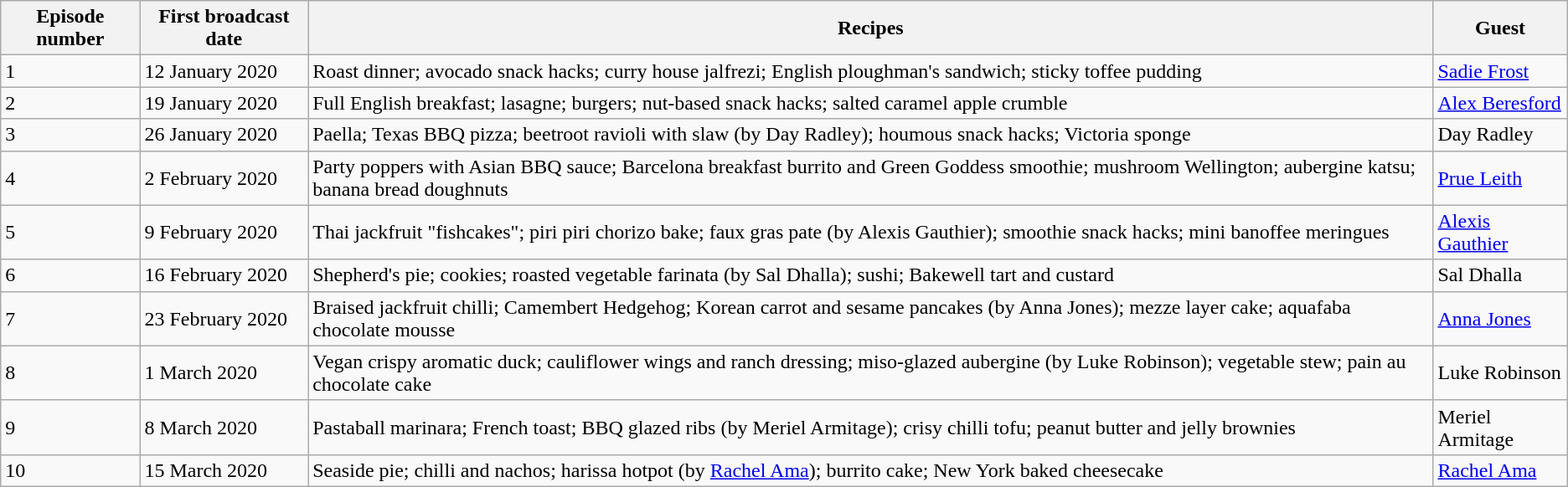<table class="wikitable">
<tr>
<th>Episode number</th>
<th>First broadcast date</th>
<th>Recipes</th>
<th>Guest</th>
</tr>
<tr>
<td>1</td>
<td>12 January 2020</td>
<td>Roast dinner; avocado snack hacks; curry house jalfrezi; English ploughman's sandwich; sticky toffee pudding</td>
<td><a href='#'>Sadie Frost</a></td>
</tr>
<tr>
<td>2</td>
<td>19 January 2020</td>
<td>Full English breakfast; lasagne; burgers; nut-based snack hacks; salted caramel apple crumble</td>
<td><a href='#'>Alex Beresford</a></td>
</tr>
<tr>
<td>3</td>
<td>26 January 2020</td>
<td>Paella; Texas BBQ pizza; beetroot ravioli with slaw (by Day Radley); houmous snack hacks; Victoria sponge</td>
<td>Day Radley</td>
</tr>
<tr>
<td>4</td>
<td>2 February 2020</td>
<td>Party poppers with Asian BBQ sauce; Barcelona breakfast burrito and Green Goddess smoothie; mushroom Wellington; aubergine katsu; banana bread doughnuts</td>
<td><a href='#'>Prue Leith</a></td>
</tr>
<tr>
<td>5</td>
<td>9 February 2020</td>
<td>Thai jackfruit "fishcakes"; piri piri chorizo bake; faux gras pate (by Alexis Gauthier); smoothie snack hacks; mini banoffee meringues</td>
<td><a href='#'>Alexis Gauthier</a></td>
</tr>
<tr>
<td>6</td>
<td>16 February 2020</td>
<td>Shepherd's pie; cookies; roasted vegetable farinata (by Sal Dhalla); sushi; Bakewell tart and custard</td>
<td>Sal Dhalla</td>
</tr>
<tr>
<td>7</td>
<td>23 February 2020</td>
<td>Braised jackfruit chilli; Camembert Hedgehog; Korean carrot and sesame pancakes (by Anna Jones); mezze layer cake; aquafaba chocolate mousse</td>
<td><a href='#'>Anna Jones</a></td>
</tr>
<tr>
<td>8</td>
<td>1 March 2020</td>
<td>Vegan crispy aromatic duck; cauliflower wings and ranch dressing; miso-glazed aubergine (by Luke Robinson); vegetable stew; pain au chocolate cake</td>
<td>Luke Robinson</td>
</tr>
<tr>
<td>9</td>
<td>8 March 2020</td>
<td>Pastaball marinara; French toast; BBQ glazed ribs (by Meriel Armitage); crisy chilli tofu; peanut butter and jelly brownies</td>
<td>Meriel Armitage</td>
</tr>
<tr>
<td>10</td>
<td>15 March 2020</td>
<td>Seaside pie; chilli and nachos; harissa hotpot (by <a href='#'>Rachel Ama</a>); burrito cake; New York baked cheesecake</td>
<td><a href='#'>Rachel Ama</a></td>
</tr>
</table>
